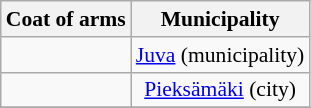<table class="wikitable" style="font-size: 90%; text-align: center; line-height: normal; margin-left: 30px;">
<tr>
<th>Coat of arms</th>
<th>Municipality</th>
</tr>
<tr>
<td align=left></td>
<td><a href='#'>Juva</a> (municipality)</td>
</tr>
<tr>
<td align=left></td>
<td><a href='#'>Pieksämäki</a> (city)</td>
</tr>
<tr>
</tr>
</table>
